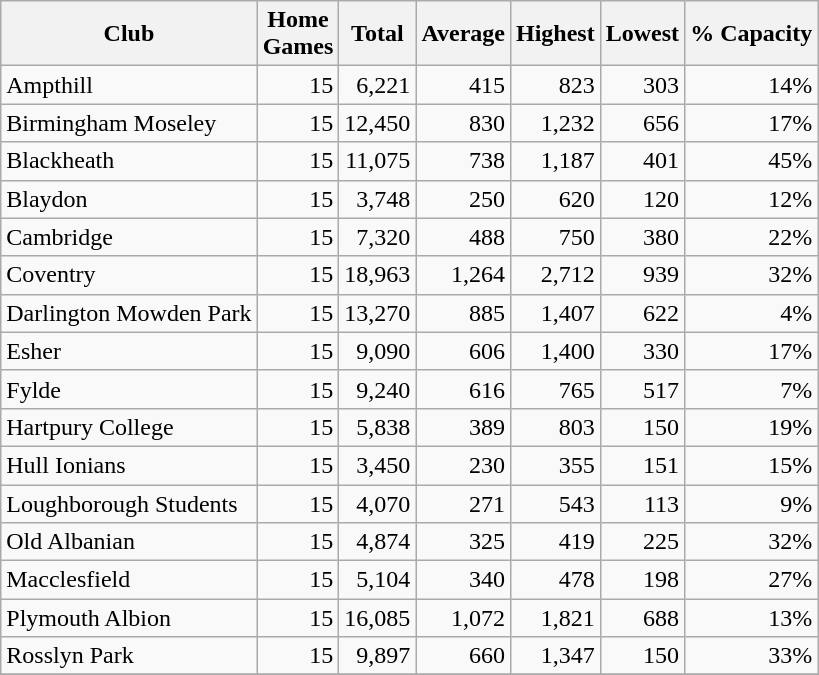<table class="wikitable sortable" style="text-align:right">
<tr>
<th>Club</th>
<th>Home<br>Games</th>
<th>Total</th>
<th>Average</th>
<th>Highest</th>
<th>Lowest</th>
<th>% Capacity</th>
</tr>
<tr>
<td style="text-align:left">Ampthill</td>
<td>15</td>
<td>6,221</td>
<td>415</td>
<td>823</td>
<td>303</td>
<td>14%</td>
</tr>
<tr>
<td style="text-align:left">Birmingham Moseley</td>
<td>15</td>
<td>12,450</td>
<td>830</td>
<td>1,232</td>
<td>656</td>
<td>17%</td>
</tr>
<tr>
<td style="text-align:left">Blackheath</td>
<td>15</td>
<td>11,075</td>
<td>738</td>
<td>1,187</td>
<td>401</td>
<td>45%</td>
</tr>
<tr>
<td style="text-align:left">Blaydon</td>
<td>15</td>
<td>3,748</td>
<td>250</td>
<td>620</td>
<td>120</td>
<td>12%</td>
</tr>
<tr>
<td style="text-align:left">Cambridge</td>
<td>15</td>
<td>7,320</td>
<td>488</td>
<td>750</td>
<td>380</td>
<td>22%</td>
</tr>
<tr>
<td style="text-align:left">Coventry</td>
<td>15</td>
<td>18,963</td>
<td>1,264</td>
<td>2,712</td>
<td>939</td>
<td>32%</td>
</tr>
<tr>
<td style="text-align:left">Darlington Mowden Park</td>
<td>15</td>
<td>13,270</td>
<td>885</td>
<td>1,407</td>
<td>622</td>
<td>4%</td>
</tr>
<tr>
<td style="text-align:left">Esher</td>
<td>15</td>
<td>9,090</td>
<td>606</td>
<td>1,400</td>
<td>330</td>
<td>17%</td>
</tr>
<tr>
<td style="text-align:left">Fylde</td>
<td>15</td>
<td>9,240</td>
<td>616</td>
<td>765</td>
<td>517</td>
<td>7%</td>
</tr>
<tr>
<td style="text-align:left">Hartpury College</td>
<td>15</td>
<td>5,838</td>
<td>389</td>
<td>803</td>
<td>150</td>
<td>19%</td>
</tr>
<tr>
<td style="text-align:left">Hull Ionians</td>
<td>15</td>
<td>3,450</td>
<td>230</td>
<td>355</td>
<td>151</td>
<td>15%</td>
</tr>
<tr>
<td style="text-align:left">Loughborough Students</td>
<td>15</td>
<td>4,070</td>
<td>271</td>
<td>543</td>
<td>113</td>
<td>9%</td>
</tr>
<tr>
<td style="text-align:left">Old Albanian</td>
<td>15</td>
<td>4,874</td>
<td>325</td>
<td>419</td>
<td>225</td>
<td>32%</td>
</tr>
<tr>
<td style="text-align:left">Macclesfield</td>
<td>15</td>
<td>5,104</td>
<td>340</td>
<td>478</td>
<td>198</td>
<td>27%</td>
</tr>
<tr>
<td style="text-align:left">Plymouth Albion</td>
<td>15</td>
<td>16,085</td>
<td>1,072</td>
<td>1,821</td>
<td>688</td>
<td>13%</td>
</tr>
<tr>
<td style="text-align:left">Rosslyn Park</td>
<td>15</td>
<td>9,897</td>
<td>660</td>
<td>1,347</td>
<td>150</td>
<td>33%</td>
</tr>
<tr>
</tr>
</table>
